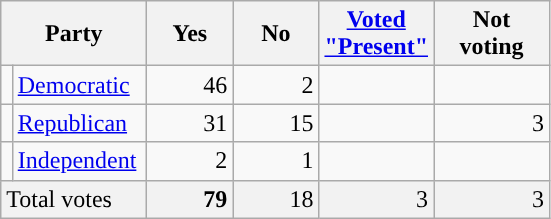<table class="wikitable" style="margin-right: 1em; background: #f9f9f9; text-align: right;">
<tr>
<th colspan="2" scope="col" style="width: 90px">Party</th>
<th scope="col" style="width: 50px">Yes</th>
<th scope="col" style="width: 50px">No</th>
<th scope="col" style="width: 50px"><a href='#'>Voted "Present"</a></th>
<th scope="col" style="width: 70px">Not voting</th>
</tr>
<tr>
<td scope="row" style="background-color:"></td>
<td scope="row" style="text-align: left;"><a href='#'>Democratic</a></td>
<td>46</td>
<td>2</td>
<td></td>
<td></td>
</tr>
<tr>
<td scope="row" style="background-color:"></td>
<td scope="row" style="text-align: left;"><a href='#'>Republican</a></td>
<td>31</td>
<td>15</td>
<td></td>
<td>3</td>
</tr>
<tr>
<td scope="row" style="background-color:"></td>
<td scope="row" style="text-align: left;"><a href='#'>Independent</a></td>
<td>2</td>
<td>1</td>
<td></td>
<td></td>
</tr>
<tr class="tfoot" style="background:#f2f2f2;">
<td scope="row" colspan="2" style="text-align:left;">Total votes</td>
<td><strong>79</strong></td>
<td>18</td>
<td>3</td>
<td>3</td>
</tr>
</table>
